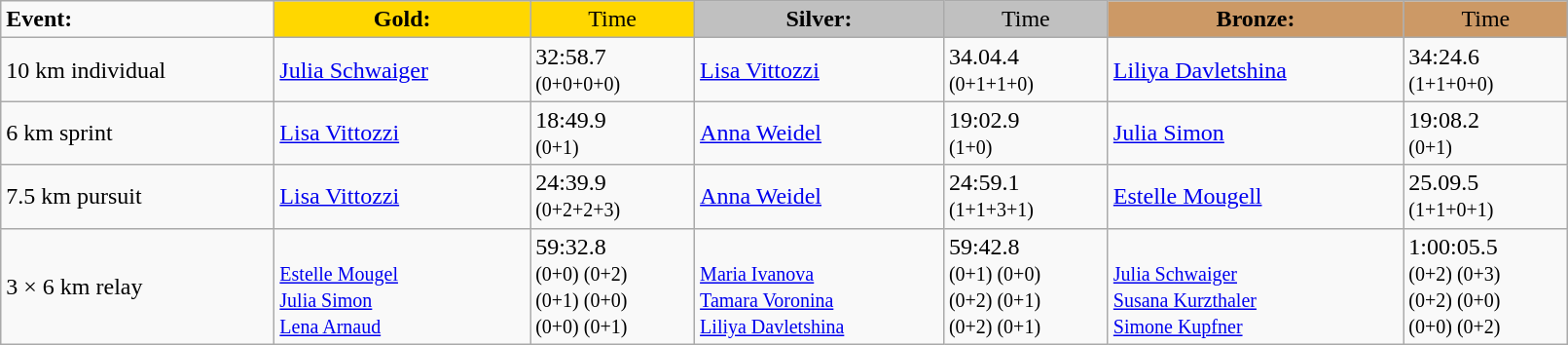<table class="wikitable" width=85%>
<tr>
<td><strong>Event:</strong></td>
<td style="text-align:center;background-color:gold;"><strong>Gold:</strong></td>
<td style="text-align:center;background-color:gold;">Time</td>
<td style="text-align:center;background-color:silver;"><strong>Silver:</strong></td>
<td style="text-align:center;background-color:silver;">Time</td>
<td style="text-align:center;background-color:#CC9966;"><strong>Bronze:</strong></td>
<td style="text-align:center;background-color:#CC9966;">Time</td>
</tr>
<tr>
<td>10 km individual<br><em></em></td>
<td><a href='#'>Julia Schwaiger</a><br><small></small></td>
<td>32:58.7<br><small>(0+0+0+0)</small></td>
<td><a href='#'>Lisa Vittozzi</a><br><small></small></td>
<td>34.04.4 <br><small>(0+1+1+0)</small></td>
<td><a href='#'>Liliya Davletshina</a><br><small></small></td>
<td>34:24.6<br><small>(1+1+0+0)</small></td>
</tr>
<tr>
<td>6 km sprint<br><em></em></td>
<td><a href='#'>Lisa Vittozzi</a><br><small></small></td>
<td>18:49.9<br><small>(0+1)</small></td>
<td><a href='#'>Anna Weidel</a><br><small></small></td>
<td>19:02.9<br><small>(1+0)</small></td>
<td><a href='#'>Julia Simon</a><br><small></small></td>
<td>19:08.2<br><small>(0+1)</small></td>
</tr>
<tr>
<td>7.5 km pursuit<br><em></em></td>
<td><a href='#'>Lisa Vittozzi</a><br><small></small></td>
<td>24:39.9<br><small>(0+2+2+3)</small></td>
<td><a href='#'>Anna Weidel</a><br><small></small></td>
<td>24:59.1 <br><small>(1+1+3+1)</small></td>
<td><a href='#'>Estelle Mougell</a><br><small></small></td>
<td>25.09.5 <br><small>(1+1+0+1)</small></td>
</tr>
<tr>
<td>3 × 6 km relay<br><em></em></td>
<td>  <br><small><a href='#'>Estelle Mougel</a><br><a href='#'>Julia Simon</a><br><a href='#'>Lena Arnaud</a></small></td>
<td>59:32.8<br><small>(0+0) (0+2)<br>(0+1) (0+0)<br>(0+0) (0+1)</small></td>
<td>  <br><small><a href='#'>Maria Ivanova</a><br><a href='#'>Tamara Voronina</a><br><a href='#'>Liliya Davletshina</a></small></td>
<td>59:42.8<br><small>(0+1) (0+0)<br>(0+2) (0+1)<br>(0+2) (0+1)</small></td>
<td>  <br><small><a href='#'>Julia Schwaiger</a><br><a href='#'>Susana Kurzthaler</a><br><a href='#'>Simone Kupfner</a></small></td>
<td>1:00:05.5<br><small>(0+2) (0+3)<br>(0+2) (0+0)<br>(0+0) (0+2)</small></td>
</tr>
</table>
